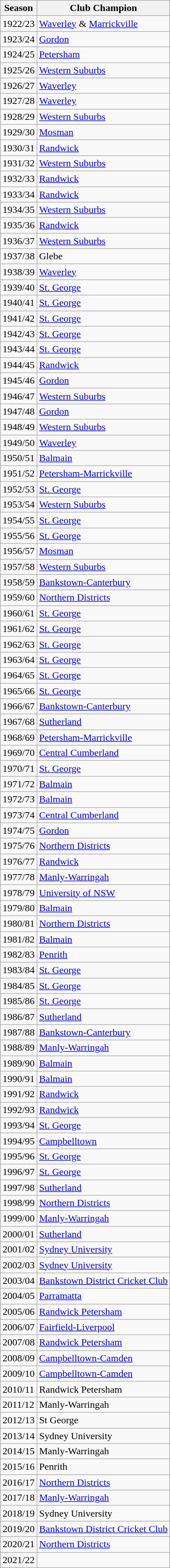<table class="wikitable">
<tr>
<th>Season</th>
<th>Club Champion</th>
</tr>
<tr>
<td>1922/23</td>
<td><a href='#'>Waverley</a> & <a href='#'>Marrickville</a></td>
</tr>
<tr>
<td>1923/24</td>
<td><a href='#'>Gordon</a></td>
</tr>
<tr>
<td>1924/25</td>
<td><a href='#'>Petersham</a></td>
</tr>
<tr>
<td>1925/26</td>
<td><a href='#'>Western Suburbs</a></td>
</tr>
<tr>
<td>1926/27</td>
<td><a href='#'>Waverley</a></td>
</tr>
<tr>
<td>1927/28</td>
<td><a href='#'>Waverley</a></td>
</tr>
<tr>
<td>1928/29</td>
<td><a href='#'>Western Suburbs</a></td>
</tr>
<tr>
<td>1929/30</td>
<td><a href='#'>Mosman</a></td>
</tr>
<tr>
<td>1930/31</td>
<td><a href='#'>Randwick</a></td>
</tr>
<tr>
<td>1931/32</td>
<td><a href='#'>Western Suburbs</a></td>
</tr>
<tr>
<td>1932/33</td>
<td><a href='#'>Randwick</a></td>
</tr>
<tr>
<td>1933/34</td>
<td><a href='#'>Randwick</a></td>
</tr>
<tr>
<td>1934/35</td>
<td><a href='#'>Western Suburbs</a></td>
</tr>
<tr>
<td>1935/36</td>
<td><a href='#'>Randwick</a></td>
</tr>
<tr>
<td>1936/37</td>
<td><a href='#'>Western Suburbs</a></td>
</tr>
<tr>
<td>1937/38</td>
<td>Glebe</td>
</tr>
<tr>
<td>1938/39</td>
<td><a href='#'>Waverley</a></td>
</tr>
<tr>
<td>1939/40</td>
<td><a href='#'>St. George</a></td>
</tr>
<tr>
<td>1940/41</td>
<td><a href='#'>St. George</a></td>
</tr>
<tr>
<td>1941/42</td>
<td><a href='#'>St. George</a></td>
</tr>
<tr>
<td>1942/43</td>
<td><a href='#'>St. George</a></td>
</tr>
<tr>
<td>1943/44</td>
<td><a href='#'>St. George</a></td>
</tr>
<tr>
<td>1944/45</td>
<td><a href='#'>Randwick</a></td>
</tr>
<tr>
<td>1945/46</td>
<td><a href='#'>Gordon</a></td>
</tr>
<tr>
<td>1946/47</td>
<td><a href='#'>Western Suburbs</a></td>
</tr>
<tr>
<td>1947/48</td>
<td><a href='#'>Gordon</a></td>
</tr>
<tr>
<td>1948/49</td>
<td><a href='#'>Western Suburbs</a></td>
</tr>
<tr>
<td>1949/50</td>
<td><a href='#'>Waverley</a></td>
</tr>
<tr>
<td>1950/51</td>
<td><a href='#'>Balmain</a></td>
</tr>
<tr>
<td>1951/52</td>
<td><a href='#'>Petersham-Marrickville</a></td>
</tr>
<tr>
<td>1952/53</td>
<td><a href='#'>St. George</a></td>
</tr>
<tr>
<td>1953/54</td>
<td><a href='#'>Western Suburbs</a></td>
</tr>
<tr>
<td>1954/55</td>
<td><a href='#'>St. George</a></td>
</tr>
<tr>
<td>1955/56</td>
<td><a href='#'>St. George</a></td>
</tr>
<tr>
<td>1956/57</td>
<td><a href='#'>Mosman</a></td>
</tr>
<tr>
<td>1957/58</td>
<td><a href='#'>Western Suburbs</a></td>
</tr>
<tr>
<td>1958/59</td>
<td><a href='#'>Bankstown-Canterbury</a></td>
</tr>
<tr>
<td>1959/60</td>
<td><a href='#'>Northern Districts</a></td>
</tr>
<tr>
<td>1960/61</td>
<td><a href='#'>St. George</a></td>
</tr>
<tr>
<td>1961/62</td>
<td><a href='#'>St. George</a></td>
</tr>
<tr>
<td>1962/63</td>
<td><a href='#'>St. George</a></td>
</tr>
<tr>
<td>1963/64</td>
<td><a href='#'>St. George</a></td>
</tr>
<tr>
<td>1964/65</td>
<td><a href='#'>St. George</a></td>
</tr>
<tr>
<td>1965/66</td>
<td><a href='#'>St. George</a></td>
</tr>
<tr>
<td>1966/67</td>
<td><a href='#'>Bankstown-Canterbury</a></td>
</tr>
<tr>
<td>1967/68</td>
<td><a href='#'>Sutherland</a></td>
</tr>
<tr>
<td>1968/69</td>
<td><a href='#'>Petersham-Marrickville</a></td>
</tr>
<tr>
<td>1969/70</td>
<td><a href='#'>Central Cumberland</a></td>
</tr>
<tr>
<td>1970/71</td>
<td><a href='#'>St. George</a></td>
</tr>
<tr>
<td>1971/72</td>
<td><a href='#'>Balmain</a></td>
</tr>
<tr>
<td>1972/73</td>
<td><a href='#'>Balmain</a></td>
</tr>
<tr>
<td>1973/74</td>
<td><a href='#'>Central Cumberland</a></td>
</tr>
<tr>
<td>1974/75</td>
<td><a href='#'>Gordon</a></td>
</tr>
<tr>
<td>1975/76</td>
<td><a href='#'>Northern Districts</a></td>
</tr>
<tr>
<td>1976/77</td>
<td><a href='#'>Randwick</a></td>
</tr>
<tr>
<td>1977/78</td>
<td><a href='#'>Manly-Warringah</a></td>
</tr>
<tr>
<td>1978/79</td>
<td><a href='#'>University of NSW</a></td>
</tr>
<tr>
<td>1979/80</td>
<td><a href='#'>Balmain</a></td>
</tr>
<tr>
<td>1980/81</td>
<td><a href='#'>Northern Districts</a></td>
</tr>
<tr>
<td>1981/82</td>
<td><a href='#'>Balmain</a></td>
</tr>
<tr>
<td>1982/83</td>
<td><a href='#'>Penrith</a></td>
</tr>
<tr>
<td>1983/84</td>
<td><a href='#'>St. George</a></td>
</tr>
<tr>
<td>1984/85</td>
<td><a href='#'>St. George</a></td>
</tr>
<tr>
<td>1985/86</td>
<td><a href='#'>St. George</a></td>
</tr>
<tr>
<td>1986/87</td>
<td><a href='#'>Sutherland</a></td>
</tr>
<tr>
<td>1987/88</td>
<td><a href='#'>Bankstown-Canterbury</a></td>
</tr>
<tr>
<td>1988/89</td>
<td><a href='#'>Manly-Warringah</a></td>
</tr>
<tr>
<td>1989/90</td>
<td><a href='#'>Balmain</a></td>
</tr>
<tr>
<td>1990/91</td>
<td><a href='#'>Balmain</a></td>
</tr>
<tr>
<td>1991/92</td>
<td><a href='#'>Randwick</a></td>
</tr>
<tr>
<td>1992/93</td>
<td><a href='#'>Randwick</a></td>
</tr>
<tr>
<td>1993/94</td>
<td><a href='#'>St. George</a></td>
</tr>
<tr>
<td>1994/95</td>
<td><a href='#'>Campbelltown</a></td>
</tr>
<tr>
<td>1995/96</td>
<td><a href='#'>St. George</a></td>
</tr>
<tr>
<td>1996/97</td>
<td><a href='#'>St. George</a></td>
</tr>
<tr>
<td>1997/98</td>
<td><a href='#'>Sutherland</a></td>
</tr>
<tr>
<td>1998/99</td>
<td><a href='#'>Northern Districts</a></td>
</tr>
<tr>
<td>1999/00</td>
<td><a href='#'>Manly-Warringah</a></td>
</tr>
<tr>
<td>2000/01</td>
<td><a href='#'>Sutherland</a></td>
</tr>
<tr>
<td>2001/02</td>
<td><a href='#'>Sydney University</a></td>
</tr>
<tr>
<td>2002/03</td>
<td><a href='#'>Sydney University</a></td>
</tr>
<tr>
<td>2003/04</td>
<td><a href='#'>Bankstown District Cricket Club</a></td>
</tr>
<tr>
<td>2004/05</td>
<td><a href='#'>Parramatta</a></td>
</tr>
<tr>
<td>2005/06</td>
<td><a href='#'>Randwick Petersham</a></td>
</tr>
<tr>
<td>2006/07</td>
<td><a href='#'>Fairfield-Liverpool</a></td>
</tr>
<tr>
<td>2007/08</td>
<td><a href='#'>Randwick Petersham</a></td>
</tr>
<tr>
<td>2008/09</td>
<td><a href='#'>Campbelltown-Camden</a></td>
</tr>
<tr>
<td>2009/10</td>
<td><a href='#'>Campbelltown-Camden</a></td>
</tr>
<tr>
<td>2010/11</td>
<td>Randwick Petersham</td>
</tr>
<tr>
<td>2011/12</td>
<td>Manly-Warringah</td>
</tr>
<tr>
<td>2012/13</td>
<td>St George</td>
</tr>
<tr>
<td>2013/14</td>
<td>Sydney University</td>
</tr>
<tr>
<td>2014/15</td>
<td>Manly-Warringah</td>
</tr>
<tr>
<td>2015/16</td>
<td>Penrith</td>
</tr>
<tr>
<td>2016/17</td>
<td><a href='#'>Northern Districts</a></td>
</tr>
<tr>
<td>2017/18</td>
<td><a href='#'>Manly-Warringah</a></td>
</tr>
<tr>
<td>2018/19</td>
<td>Sydney University</td>
</tr>
<tr>
<td>2019/20</td>
<td><a href='#'>Bankstown District Cricket Club</a></td>
</tr>
<tr>
<td>2020/21</td>
<td><a href='#'>Northern Districts</a></td>
</tr>
<tr>
<td>2021/22</td>
<td></td>
</tr>
</table>
